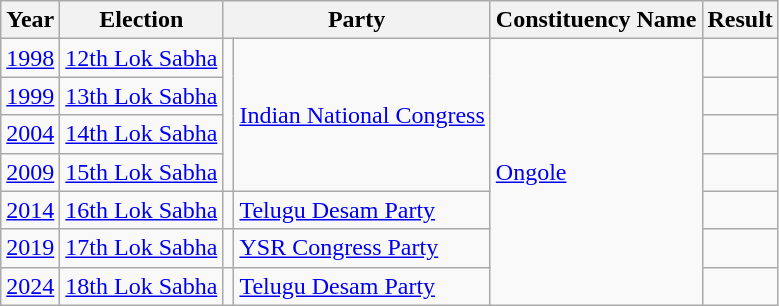<table class="wikitable">
<tr>
<th>Year</th>
<th>Election</th>
<th colspan="2">Party</th>
<th>Constituency Name</th>
<th>Result</th>
</tr>
<tr>
<td><a href='#'>1998</a></td>
<td><a href='#'>12th Lok Sabha</a></td>
<td rowspan="4" bgcolor=></td>
<td rowspan="4"> <a href='#'>Indian National Congress</a></td>
<td rowspan="7"><a href='#'>Ongole</a></td>
<td></td>
</tr>
<tr>
<td><a href='#'>1999</a></td>
<td><a href='#'>13th Lok Sabha</a></td>
<td></td>
</tr>
<tr>
<td><a href='#'>2004</a></td>
<td><a href='#'>14th Lok Sabha</a></td>
<td></td>
</tr>
<tr>
<td><a href='#'>2009</a></td>
<td><a href='#'>15th Lok Sabha</a></td>
<td></td>
</tr>
<tr>
<td><a href='#'>2014</a></td>
<td><a href='#'>16th Lok Sabha</a></td>
<td bgcolor=></td>
<td> <a href='#'>Telugu Desam Party</a></td>
<td></td>
</tr>
<tr>
<td><a href='#'>2019</a></td>
<td><a href='#'>17th Lok Sabha</a></td>
<td bgcolor=></td>
<td> <a href='#'>YSR Congress Party</a></td>
<td></td>
</tr>
<tr>
<td><a href='#'>2024</a></td>
<td><a href='#'>18th Lok Sabha</a></td>
<td bgcolor=></td>
<td> <a href='#'>Telugu Desam Party</a></td>
<td></td>
</tr>
</table>
